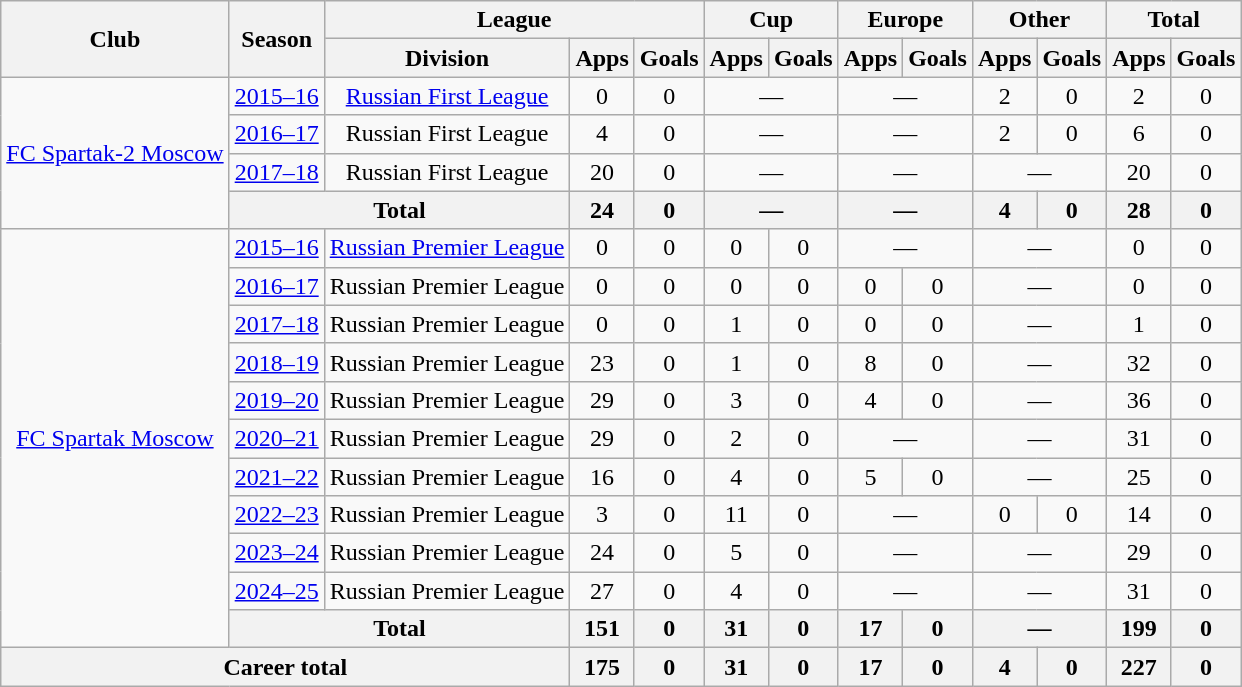<table class="wikitable" style="text-align: center;">
<tr>
<th rowspan="2">Club</th>
<th rowspan="2">Season</th>
<th colspan="3">League</th>
<th colspan="2">Cup</th>
<th colspan="2">Europe</th>
<th colspan="2">Other</th>
<th colspan="2">Total</th>
</tr>
<tr>
<th>Division</th>
<th>Apps</th>
<th>Goals</th>
<th>Apps</th>
<th>Goals</th>
<th>Apps</th>
<th>Goals</th>
<th>Apps</th>
<th>Goals</th>
<th>Apps</th>
<th>Goals</th>
</tr>
<tr>
<td rowspan="4"><a href='#'>FC Spartak-2 Moscow</a></td>
<td><a href='#'>2015–16</a></td>
<td><a href='#'>Russian First League</a></td>
<td>0</td>
<td>0</td>
<td colspan="2">—</td>
<td colspan="2">—</td>
<td>2</td>
<td>0</td>
<td>2</td>
<td>0</td>
</tr>
<tr>
<td><a href='#'>2016–17</a></td>
<td>Russian First League</td>
<td>4</td>
<td>0</td>
<td colspan="2">—</td>
<td colspan="2">—</td>
<td>2</td>
<td>0</td>
<td>6</td>
<td>0</td>
</tr>
<tr>
<td><a href='#'>2017–18</a></td>
<td>Russian First League</td>
<td>20</td>
<td>0</td>
<td colspan="2">—</td>
<td colspan="2">—</td>
<td colspan="2">—</td>
<td>20</td>
<td>0</td>
</tr>
<tr>
<th colspan="2">Total</th>
<th>24</th>
<th>0</th>
<th colspan="2">—</th>
<th colspan="2">—</th>
<th>4</th>
<th>0</th>
<th>28</th>
<th>0</th>
</tr>
<tr>
<td rowspan="11"><a href='#'>FC Spartak Moscow</a></td>
<td><a href='#'>2015–16</a></td>
<td><a href='#'>Russian Premier League</a></td>
<td>0</td>
<td>0</td>
<td>0</td>
<td>0</td>
<td colspan="2">—</td>
<td colspan="2">—</td>
<td>0</td>
<td>0</td>
</tr>
<tr>
<td><a href='#'>2016–17</a></td>
<td>Russian Premier League</td>
<td>0</td>
<td>0</td>
<td>0</td>
<td>0</td>
<td>0</td>
<td>0</td>
<td colspan="2">—</td>
<td>0</td>
<td>0</td>
</tr>
<tr>
<td><a href='#'>2017–18</a></td>
<td>Russian Premier League</td>
<td>0</td>
<td>0</td>
<td>1</td>
<td>0</td>
<td>0</td>
<td>0</td>
<td colspan="2">—</td>
<td>1</td>
<td>0</td>
</tr>
<tr>
<td><a href='#'>2018–19</a></td>
<td>Russian Premier League</td>
<td>23</td>
<td>0</td>
<td>1</td>
<td>0</td>
<td>8</td>
<td>0</td>
<td colspan="2">—</td>
<td>32</td>
<td>0</td>
</tr>
<tr>
<td><a href='#'>2019–20</a></td>
<td>Russian Premier League</td>
<td>29</td>
<td>0</td>
<td>3</td>
<td>0</td>
<td>4</td>
<td>0</td>
<td colspan="2">—</td>
<td>36</td>
<td>0</td>
</tr>
<tr>
<td><a href='#'>2020–21</a></td>
<td>Russian Premier League</td>
<td>29</td>
<td>0</td>
<td>2</td>
<td>0</td>
<td colspan="2">—</td>
<td colspan="2">—</td>
<td>31</td>
<td>0</td>
</tr>
<tr>
<td><a href='#'>2021–22</a></td>
<td>Russian Premier League</td>
<td>16</td>
<td>0</td>
<td>4</td>
<td>0</td>
<td>5</td>
<td>0</td>
<td colspan="2">—</td>
<td>25</td>
<td>0</td>
</tr>
<tr>
<td><a href='#'>2022–23</a></td>
<td>Russian Premier League</td>
<td>3</td>
<td>0</td>
<td>11</td>
<td>0</td>
<td colspan="2">—</td>
<td>0</td>
<td>0</td>
<td>14</td>
<td>0</td>
</tr>
<tr>
<td><a href='#'>2023–24</a></td>
<td>Russian Premier League</td>
<td>24</td>
<td>0</td>
<td>5</td>
<td>0</td>
<td colspan="2">—</td>
<td colspan="2">—</td>
<td>29</td>
<td>0</td>
</tr>
<tr>
<td><a href='#'>2024–25</a></td>
<td>Russian Premier League</td>
<td>27</td>
<td>0</td>
<td>4</td>
<td>0</td>
<td colspan="2">—</td>
<td colspan="2">—</td>
<td>31</td>
<td>0</td>
</tr>
<tr>
<th colspan="2">Total</th>
<th>151</th>
<th>0</th>
<th>31</th>
<th>0</th>
<th>17</th>
<th>0</th>
<th colspan="2">—</th>
<th>199</th>
<th>0</th>
</tr>
<tr>
<th colspan="3">Career total</th>
<th>175</th>
<th>0</th>
<th>31</th>
<th>0</th>
<th>17</th>
<th>0</th>
<th>4</th>
<th>0</th>
<th>227</th>
<th>0</th>
</tr>
</table>
